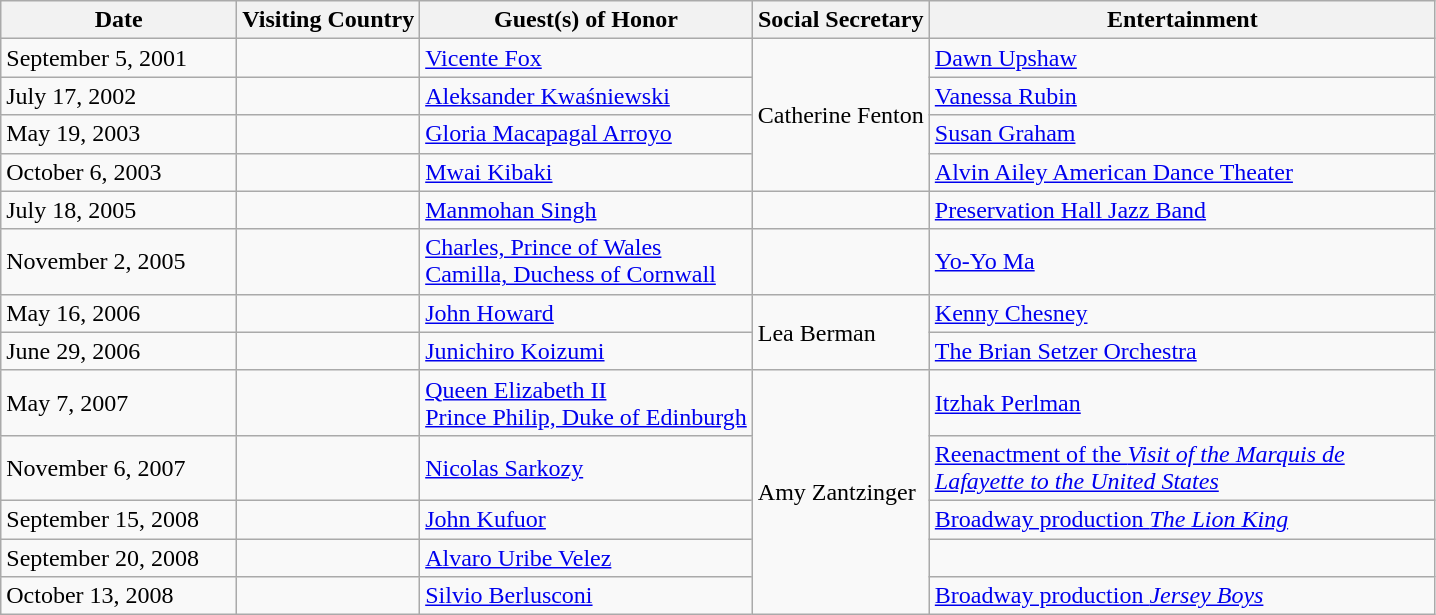<table class="wikitable">
<tr>
<th scope="col" style="width:150px;">Date</th>
<th>Visiting Country</th>
<th>Guest(s) of Honor</th>
<th>Social Secretary</th>
<th scope="col" style="width:330px;">Entertainment</th>
</tr>
<tr>
<td>September 5, 2001</td>
<td></td>
<td><a href='#'>Vicente Fox</a></td>
<td rowspan="4">Catherine Fenton</td>
<td><a href='#'>Dawn Upshaw</a></td>
</tr>
<tr>
<td>July 17, 2002</td>
<td></td>
<td><a href='#'>Aleksander Kwaśniewski</a></td>
<td><a href='#'>Vanessa Rubin</a></td>
</tr>
<tr>
<td>May 19, 2003</td>
<td></td>
<td><a href='#'>Gloria Macapagal Arroyo</a></td>
<td><a href='#'>Susan Graham</a></td>
</tr>
<tr>
<td>October 6, 2003</td>
<td></td>
<td><a href='#'>Mwai Kibaki</a></td>
<td><a href='#'>Alvin Ailey American Dance Theater</a></td>
</tr>
<tr>
<td>July 18, 2005</td>
<td></td>
<td><a href='#'>Manmohan Singh</a></td>
<td></td>
<td><a href='#'>Preservation Hall Jazz Band</a></td>
</tr>
<tr>
<td>November 2, 2005</td>
<td></td>
<td><a href='#'>Charles, Prince of Wales</a><br><a href='#'>Camilla, Duchess of Cornwall</a></td>
<td></td>
<td><a href='#'>Yo-Yo Ma</a></td>
</tr>
<tr>
<td>May 16, 2006</td>
<td></td>
<td><a href='#'>John Howard</a></td>
<td rowspan="2">Lea Berman</td>
<td><a href='#'>Kenny Chesney</a></td>
</tr>
<tr>
<td>June 29, 2006</td>
<td></td>
<td><a href='#'>Junichiro Koizumi</a></td>
<td><a href='#'>The Brian Setzer Orchestra</a></td>
</tr>
<tr>
<td>May 7, 2007</td>
<td></td>
<td><a href='#'>Queen Elizabeth II</a><br><a href='#'>Prince Philip, Duke of Edinburgh</a></td>
<td rowspan="5">Amy Zantzinger</td>
<td><a href='#'>Itzhak Perlman</a></td>
</tr>
<tr>
<td>November 6, 2007</td>
<td></td>
<td><a href='#'>Nicolas Sarkozy</a></td>
<td><a href='#'>Reenactment of the <em>Visit of the Marquis de Lafayette to the United States</em></a></td>
</tr>
<tr>
<td>September 15, 2008</td>
<td></td>
<td><a href='#'>John Kufuor</a></td>
<td><a href='#'>Broadway production <em>The Lion King</em></a></td>
</tr>
<tr>
<td>September 20, 2008</td>
<td></td>
<td><a href='#'>Alvaro Uribe Velez</a></td>
<td></td>
</tr>
<tr>
<td>October 13, 2008</td>
<td></td>
<td><a href='#'>Silvio Berlusconi</a></td>
<td><a href='#'>Broadway production <em>Jersey Boys</em></a></td>
</tr>
</table>
